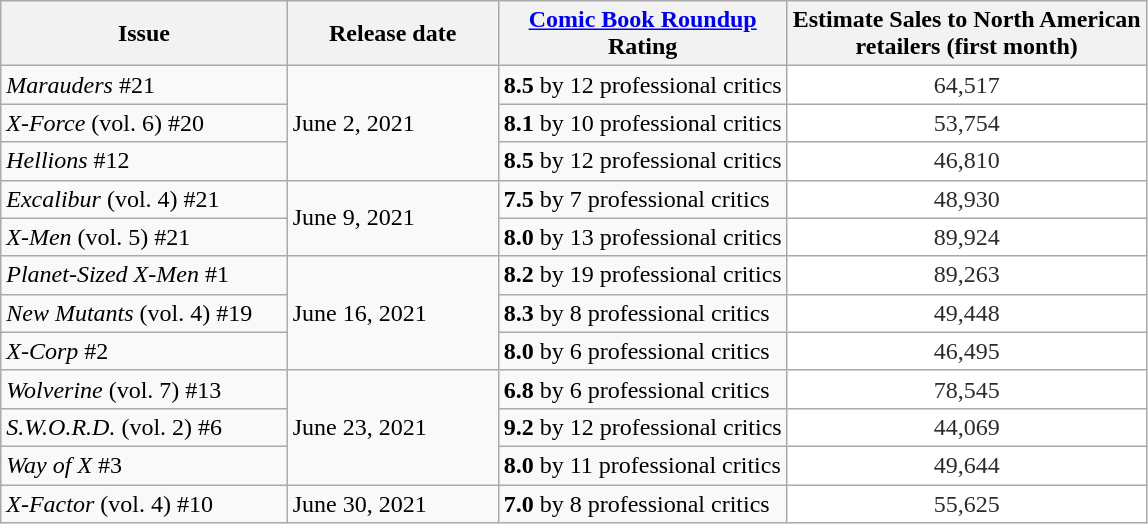<table class="wikitable sortable">
<tr>
<th style="width: 25%;">Issue</th>
<th style="width: 100pt;">Release date</th>
<th><a href='#'>Comic Book Roundup</a><br>Rating</th>
<th>Estimate Sales to North American<br>retailers (first month)</th>
</tr>
<tr>
<td><em>Marauders</em> #21</td>
<td rowspan="3">June 2, 2021</td>
<td><strong>8.5</strong> by 12 professional critics</td>
<td rowspan="1" data-sort-value="" style="background: #ffffff; color: #2C2C2C; vertical-align: middle; text-align: center; " class="table-na">64,517</td>
</tr>
<tr>
<td><em>X-Force</em> (vol. 6) #20</td>
<td><strong>8.1</strong> by 10 professional critics</td>
<td rowspan="1" data-sort-value="" style="background: #ffffff; color: #2C2C2C; vertical-align: middle; text-align: center; " class="table-na">53,754</td>
</tr>
<tr>
<td><em>Hellions</em> #12</td>
<td><strong>8.5</strong> by 12 professional critics</td>
<td rowspan="1" data-sort-value="" style="background: #ffffff; color: #2C2C2C; vertical-align: middle; text-align: center; " class="table-na">46,810</td>
</tr>
<tr>
<td><em>Excalibur</em> (vol. 4) #21</td>
<td rowspan="2">June 9, 2021</td>
<td><strong>7.5</strong> by 7 professional critics</td>
<td rowspan="1" data-sort-value="" style="background: #ffffff; color: #2C2C2C; vertical-align: middle; text-align: center; " class="table-na">48,930</td>
</tr>
<tr>
<td><em>X-Men</em> (vol. 5) #21</td>
<td><strong>8.0</strong> by 13 professional critics</td>
<td rowspan="1" data-sort-value="" style="background: #ffffff; color: #2C2C2C; vertical-align: middle; text-align: center; " class="table-na">89,924</td>
</tr>
<tr>
<td><em>Planet-Sized X-Men</em> #1</td>
<td rowspan="3">June 16, 2021</td>
<td><strong>8.2</strong> by 19 professional critics</td>
<td rowspan="1" data-sort-value="" style="background: #ffffff; color: #2C2C2C; vertical-align: middle; text-align: center; " class="table-na">89,263</td>
</tr>
<tr>
<td><em>New Mutants</em> (vol. 4) #19</td>
<td><strong>8.3</strong> by 8 professional critics</td>
<td rowspan="1" data-sort-value="" style="background: #ffffff; color: #2C2C2C; vertical-align: middle; text-align: center; " class="table-na">49,448</td>
</tr>
<tr>
<td><em>X-Corp</em> #2</td>
<td><strong>8.0</strong> by 6 professional critics</td>
<td rowspan="1" data-sort-value="" style="background: #ffffff; color: #2C2C2C; vertical-align: middle; text-align: center; " class="table-na">46,495</td>
</tr>
<tr>
<td><em>Wolverine</em> (vol. 7) #13</td>
<td rowspan="3">June 23, 2021</td>
<td><strong>6.8</strong> by 6 professional critics</td>
<td rowspan="1" data-sort-value="" style="background: #ffffff; color: #2C2C2C; vertical-align: middle; text-align: center; " class="table-na">78,545</td>
</tr>
<tr>
<td><em>S.W.O.R.D.</em> (vol. 2) #6</td>
<td><strong>9.2</strong> by 12 professional critics</td>
<td rowspan="1" data-sort-value="" style="background: #ffffff; color: #2C2C2C; vertical-align: middle; text-align: center; " class="table-na">44,069</td>
</tr>
<tr>
<td><em>Way of X</em> #3</td>
<td><strong>8.0</strong> by 11 professional critics</td>
<td rowspan="1" data-sort-value="" style="background: #ffffff; color: #2C2C2C; vertical-align: middle; text-align: center; " class="table-na">49,644</td>
</tr>
<tr>
<td><em>X-Factor</em> (vol. 4) #10</td>
<td>June 30, 2021</td>
<td><strong>7.0</strong> by 8 professional critics</td>
<td rowspan="1" data-sort-value="" style="background: #ffffff; color: #2C2C2C; vertical-align: middle; text-align: center; " class="table-na">55,625</td>
</tr>
</table>
